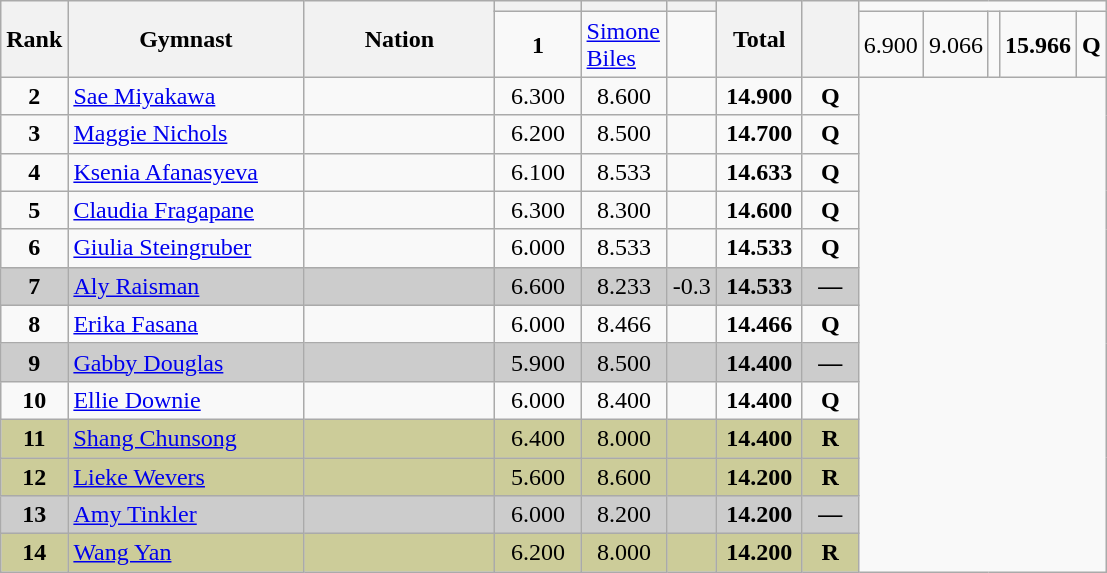<table class="wikitable sortable" style="text-align:center; font-size:100%">
<tr>
<th rowspan="2" style="width:15px;">Rank</th>
<th rowspan="2" style="width:150px;">Gymnast</th>
<th rowspan="2" style="width:120px;">Nation</th>
<th colspan="1" style="width:50px;"></th>
<th colspan="1" style="width:50px;"></th>
<th colspan="1" style="width:20px;"></th>
<th rowspan="2" style="width:50px;">Total</th>
<th rowspan="2" style="width:30px;"></th>
</tr>
<tr>
<td scope="row" style="text-align:center"><strong>1</strong></td>
<td align="left"><a href='#'>Simone Biles</a></td>
<td style="text-align:left;"></td>
<td>6.900</td>
<td>9.066</td>
<td></td>
<td><strong>15.966</strong></td>
<td><strong>Q</strong></td>
</tr>
<tr>
<td scope="row" style="text-align:center"><strong>2</strong></td>
<td align="left"><a href='#'>Sae Miyakawa</a></td>
<td style="text-align:left;"></td>
<td>6.300</td>
<td>8.600</td>
<td></td>
<td><strong>14.900</strong></td>
<td><strong>Q</strong></td>
</tr>
<tr>
<td scope="row" style="text-align:center"><strong>3</strong></td>
<td align="left"><a href='#'>Maggie Nichols</a></td>
<td style="text-align:left;"></td>
<td>6.200</td>
<td>8.500</td>
<td></td>
<td><strong>14.700</strong></td>
<td><strong>Q</strong></td>
</tr>
<tr>
<td scope="row" style="text-align:center"><strong>4</strong></td>
<td align="left"><a href='#'>Ksenia Afanasyeva</a></td>
<td style="text-align:left;"></td>
<td>6.100</td>
<td>8.533</td>
<td></td>
<td><strong>14.633</strong></td>
<td><strong>Q</strong></td>
</tr>
<tr>
<td scope="row" style="text-align:center"><strong>5</strong></td>
<td align="left"><a href='#'>Claudia Fragapane</a></td>
<td style="text-align:left;"></td>
<td>6.300</td>
<td>8.300</td>
<td></td>
<td><strong>14.600</strong></td>
<td><strong>Q</strong></td>
</tr>
<tr>
<td scope="row" style="text-align:center"><strong>6</strong></td>
<td align="left"><a href='#'>Giulia Steingruber</a></td>
<td style="text-align:left;"></td>
<td>6.000</td>
<td>8.533</td>
<td></td>
<td><strong>14.533</strong></td>
<td><strong>Q</strong></td>
</tr>
<tr style="background:#cccccc;">
<td scope="row" style="text-align:center"><strong>7</strong></td>
<td align="left"><a href='#'>Aly Raisman</a></td>
<td style="text-align:left;"></td>
<td>6.600</td>
<td>8.233</td>
<td>-0.3</td>
<td><strong>14.533</strong></td>
<td><strong>—</strong></td>
</tr>
<tr>
<td scope="row" style="text-align:center"><strong>8</strong></td>
<td align="left"><a href='#'>Erika Fasana</a></td>
<td style="text-align:left;"></td>
<td>6.000</td>
<td>8.466</td>
<td></td>
<td><strong>14.466</strong></td>
<td><strong>Q</strong></td>
</tr>
<tr style="background:#cccccc;">
<td scope="row" style="text-align:center"><strong>9</strong></td>
<td align="left"><a href='#'>Gabby Douglas</a></td>
<td style="text-align:left;"></td>
<td>5.900</td>
<td>8.500</td>
<td></td>
<td><strong>14.400</strong></td>
<td><strong>—</strong></td>
</tr>
<tr>
<td scope="row" style="text-align:center"><strong>10</strong></td>
<td align="left"><a href='#'>Ellie Downie</a></td>
<td style="text-align:left;"></td>
<td>6.000</td>
<td>8.400</td>
<td></td>
<td><strong>14.400</strong></td>
<td><strong>Q</strong></td>
</tr>
<tr style="background:#cccc99;">
<td scope="row" style="text-align:center"><strong>11</strong></td>
<td align="left"><a href='#'>Shang Chunsong</a></td>
<td style="text-align:left;"></td>
<td>6.400</td>
<td>8.000</td>
<td></td>
<td><strong>14.400</strong></td>
<td><strong>R</strong></td>
</tr>
<tr style="background:#cccc99;">
<td scope="row" style="text-align:center"><strong>12</strong></td>
<td align="left"><a href='#'>Lieke Wevers</a></td>
<td style="text-align:left;"></td>
<td>5.600</td>
<td>8.600</td>
<td></td>
<td><strong>14.200</strong></td>
<td><strong>R</strong></td>
</tr>
<tr style="background:#cccccc;">
<td scope="row" style="text-align:center"><strong>13</strong></td>
<td align="left"><a href='#'>Amy Tinkler</a></td>
<td style="text-align:left;"></td>
<td>6.000</td>
<td>8.200</td>
<td></td>
<td><strong>14.200</strong></td>
<td><strong>—</strong></td>
</tr>
<tr style="background:#cccc99;">
<td scope="row" style="text-align:center"><strong>14</strong></td>
<td align="left"><a href='#'>Wang Yan</a></td>
<td style="text-align:left;"></td>
<td>6.200</td>
<td>8.000</td>
<td></td>
<td><strong>14.200</strong></td>
<td><strong>R</strong></td>
</tr>
</table>
